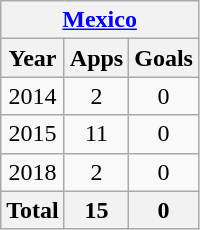<table class="wikitable" style="text-align:center">
<tr>
<th colspan=4><a href='#'>Mexico</a></th>
</tr>
<tr>
<th>Year</th>
<th>Apps</th>
<th>Goals</th>
</tr>
<tr>
<td>2014</td>
<td>2</td>
<td>0</td>
</tr>
<tr>
<td>2015</td>
<td>11</td>
<td>0</td>
</tr>
<tr>
<td>2018</td>
<td>2</td>
<td>0</td>
</tr>
<tr>
<th>Total</th>
<th>15</th>
<th>0</th>
</tr>
</table>
